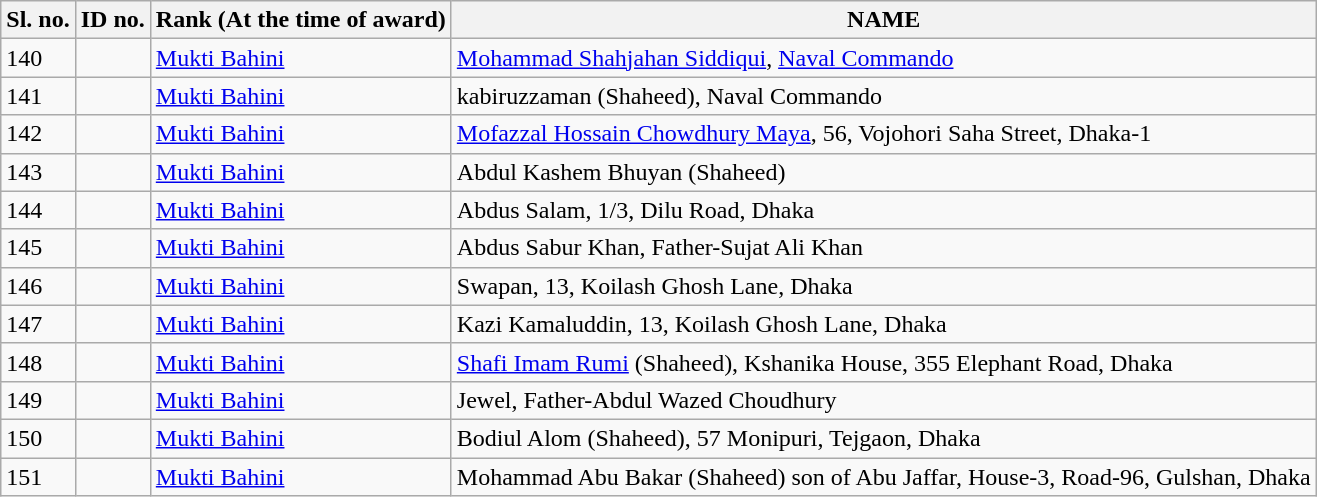<table class ="wikitable">
<tr>
<th>Sl. no.</th>
<th>ID no.</th>
<th>Rank (At the time of award)</th>
<th>NAME</th>
</tr>
<tr>
<td>140</td>
<td></td>
<td><a href='#'>Mukti Bahini</a></td>
<td><a href='#'>Mohammad Shahjahan Siddiqui</a>, <a href='#'>Naval Commando</a></td>
</tr>
<tr>
<td>141</td>
<td></td>
<td><a href='#'>Mukti Bahini</a></td>
<td>kabiruzzaman (Shaheed), Naval Commando</td>
</tr>
<tr>
<td>142</td>
<td></td>
<td><a href='#'>Mukti Bahini</a></td>
<td><a href='#'>Mofazzal Hossain Chowdhury Maya</a>, 56, Vojohori Saha Street, Dhaka-1</td>
</tr>
<tr>
<td>143</td>
<td></td>
<td><a href='#'>Mukti Bahini</a></td>
<td>Abdul Kashem Bhuyan (Shaheed)</td>
</tr>
<tr>
<td>144</td>
<td></td>
<td><a href='#'>Mukti Bahini</a></td>
<td>Abdus Salam, 1/3, Dilu Road, Dhaka</td>
</tr>
<tr>
<td>145</td>
<td></td>
<td><a href='#'>Mukti Bahini</a></td>
<td>Abdus Sabur Khan, Father-Sujat Ali Khan</td>
</tr>
<tr>
<td>146</td>
<td></td>
<td><a href='#'>Mukti Bahini</a></td>
<td>Swapan, 13, Koilash Ghosh Lane, Dhaka</td>
</tr>
<tr>
<td>147</td>
<td></td>
<td><a href='#'>Mukti Bahini</a></td>
<td>Kazi Kamaluddin, 13, Koilash Ghosh Lane, Dhaka</td>
</tr>
<tr>
<td>148</td>
<td></td>
<td><a href='#'>Mukti Bahini</a></td>
<td><a href='#'>Shafi Imam Rumi</a> (Shaheed), Kshanika House, 355 Elephant Road, Dhaka</td>
</tr>
<tr>
<td>149</td>
<td></td>
<td><a href='#'>Mukti Bahini</a></td>
<td>Jewel, Father-Abdul Wazed Choudhury</td>
</tr>
<tr>
<td>150</td>
<td></td>
<td><a href='#'>Mukti Bahini</a></td>
<td>Bodiul Alom (Shaheed), 57 Monipuri, Tejgaon, Dhaka</td>
</tr>
<tr>
<td>151</td>
<td></td>
<td><a href='#'>Mukti Bahini</a></td>
<td>Mohammad Abu Bakar (Shaheed) son of Abu Jaffar, House-3, Road-96, Gulshan, Dhaka</td>
</tr>
</table>
